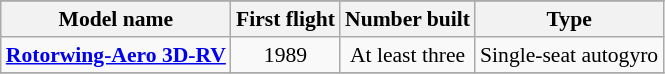<table class="wikitable" align=center style="font-size:90%;">
<tr>
</tr>
<tr style="background:#efefef;">
<th>Model name</th>
<th>First flight</th>
<th>Number built</th>
<th>Type</th>
</tr>
<tr>
<td align=left><strong><a href='#'>Rotorwing-Aero 3D-RV</a></strong></td>
<td align=center>1989</td>
<td align=center>At least three</td>
<td align=left>Single-seat autogyro</td>
</tr>
<tr>
</tr>
</table>
